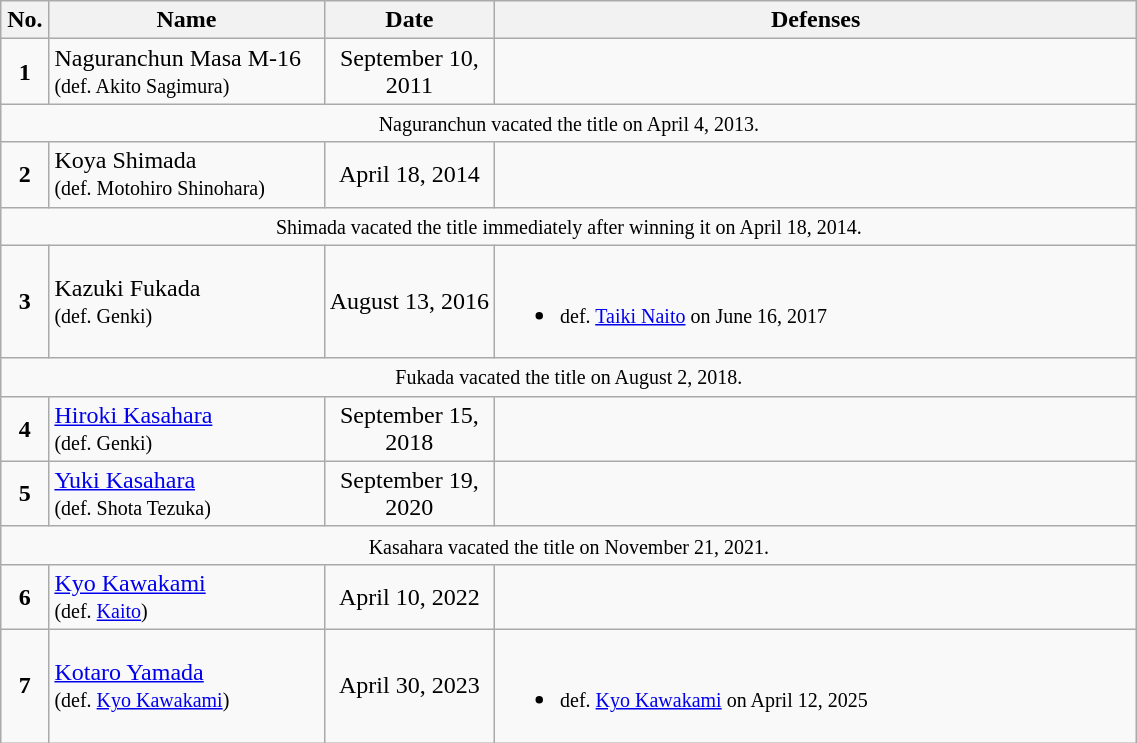<table class="wikitable" style="width:60%; font-size:100%;">
<tr>
<th style= width:1%;">No.</th>
<th style= width:21%;">Name</th>
<th style=width:13%;">Date</th>
<th style= width:49%;">Defenses</th>
</tr>
<tr>
<td align=center><strong>1</strong></td>
<td align=left> Naguranchun Masa M-16 <br><small>(def. Akito Sagimura)</small></td>
<td align=center>September 10, 2011</td>
<td></td>
</tr>
<tr>
<td colspan=4 align=center><small>Naguranchun vacated the title on April 4, 2013.</small></td>
</tr>
<tr>
<td align=center><strong>2</strong></td>
<td align=left> Koya Shimada <br><small>(def. Motohiro Shinohara)</small></td>
<td align=center>April 18, 2014</td>
<td></td>
</tr>
<tr>
<td colspan=4 align=center><small>Shimada vacated the title immediately after winning it on April 18, 2014.</small></td>
</tr>
<tr>
<td align=center><strong>3</strong></td>
<td align=left> Kazuki Fukada <br><small>(def. Genki)</small></td>
<td align=center>August 13, 2016</td>
<td><br><ul><li><small>def. <a href='#'>Taiki Naito</a> on June 16, 2017 </small></li></ul></td>
</tr>
<tr>
<td colspan=4 align=center><small>Fukada vacated the title on August 2, 2018.</small></td>
</tr>
<tr>
<td align=center><strong>4</strong></td>
<td align=left> <a href='#'>Hiroki Kasahara</a> <br><small>(def. Genki)</small></td>
<td align=center>September 15, 2018</td>
<td></td>
</tr>
<tr>
<td align=center><strong>5</strong></td>
<td align=left> <a href='#'>Yuki Kasahara</a> <br><small>(def. Shota Tezuka)</small></td>
<td align=center>September 19, 2020</td>
<td></td>
</tr>
<tr>
<td colspan=4 align=center><small>Kasahara vacated the title on November 21, 2021.</small></td>
</tr>
<tr>
<td align=center><strong>6</strong></td>
<td align=left> <a href='#'>Kyo Kawakami</a> <br><small>(def. <a href='#'>Kaito</a>)</small></td>
<td align=center>April 10, 2022</td>
<td></td>
</tr>
<tr>
<td align=center><strong>7</strong></td>
<td align=left> <a href='#'>Kotaro Yamada</a> <br><small>(def. <a href='#'>Kyo Kawakami</a>)</small></td>
<td align=center>April 30, 2023</td>
<td><br><ul><li><small>def. <a href='#'>Kyo Kawakami</a> on April 12, 2025</small></li></ul></td>
</tr>
</table>
